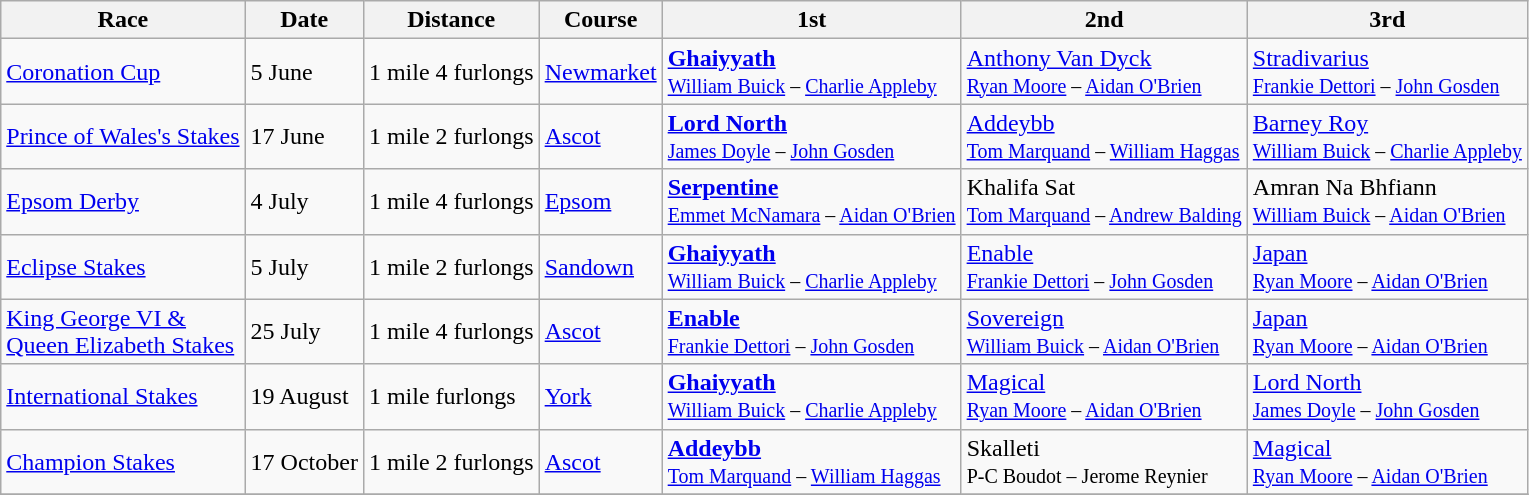<table class="wikitable sortable">
<tr>
<th>Race</th>
<th>Date</th>
<th>Distance</th>
<th>Course</th>
<th>1st</th>
<th>2nd</th>
<th>3rd</th>
</tr>
<tr>
<td><a href='#'>Coronation Cup</a></td>
<td>5 June</td>
<td>1 mile 4 furlongs</td>
<td><a href='#'>Newmarket</a></td>
<td><strong><a href='#'>Ghaiyyath</a></strong><br><small><a href='#'>William Buick</a> – <a href='#'>Charlie Appleby</a></small></td>
<td><a href='#'>Anthony Van Dyck</a><br><small><a href='#'>Ryan Moore</a> – <a href='#'>Aidan O'Brien</a></small></td>
<td><a href='#'>Stradivarius</a><br><small><a href='#'>Frankie Dettori</a> – <a href='#'>John Gosden</a></small></td>
</tr>
<tr>
<td><a href='#'>Prince of Wales's Stakes</a></td>
<td>17 June</td>
<td>1 mile 2 furlongs</td>
<td><a href='#'>Ascot</a></td>
<td><strong><a href='#'>Lord North</a></strong><br><small><a href='#'>James Doyle</a> – <a href='#'>John Gosden</a></small></td>
<td><a href='#'>Addeybb</a><br><small><a href='#'>Tom Marquand</a> – <a href='#'>William Haggas</a></small></td>
<td><a href='#'>Barney Roy</a><br><small><a href='#'>William Buick</a> – <a href='#'>Charlie Appleby</a></small></td>
</tr>
<tr>
<td><a href='#'>Epsom Derby</a></td>
<td>4 July</td>
<td>1 mile 4 furlongs</td>
<td><a href='#'>Epsom</a></td>
<td><strong><a href='#'>Serpentine</a></strong><br><small><a href='#'>Emmet McNamara</a> – <a href='#'>Aidan O'Brien</a></small></td>
<td>Khalifa Sat<br><small><a href='#'>Tom Marquand</a> – <a href='#'>Andrew Balding</a></small></td>
<td>Amran Na Bhfiann<br><small><a href='#'>William Buick</a> – <a href='#'>Aidan O'Brien</a></small></td>
</tr>
<tr>
<td><a href='#'>Eclipse Stakes</a></td>
<td>5 July</td>
<td>1 mile 2 furlongs</td>
<td><a href='#'>Sandown</a></td>
<td><strong><a href='#'>Ghaiyyath</a></strong><br><small><a href='#'>William Buick</a> – <a href='#'>Charlie Appleby</a></small></td>
<td><a href='#'>Enable</a><br><small><a href='#'>Frankie Dettori</a> – <a href='#'>John Gosden</a></small></td>
<td><a href='#'>Japan</a><br><small><a href='#'>Ryan Moore</a> – <a href='#'>Aidan O'Brien</a></small></td>
</tr>
<tr>
<td><a href='#'>King George VI &<br>Queen Elizabeth Stakes</a></td>
<td>25 July</td>
<td>1 mile 4 furlongs</td>
<td><a href='#'>Ascot</a></td>
<td><strong><a href='#'>Enable</a></strong><br><small><a href='#'>Frankie Dettori</a> – <a href='#'>John Gosden</a></small></td>
<td><a href='#'>Sovereign</a><br><small><a href='#'>William Buick</a> – <a href='#'>Aidan O'Brien</a></small></td>
<td><a href='#'>Japan</a><br><small><a href='#'>Ryan Moore</a> – <a href='#'>Aidan O'Brien</a></small></td>
</tr>
<tr>
<td><a href='#'>International Stakes</a></td>
<td>19 August</td>
<td>1 mile  furlongs</td>
<td><a href='#'>York</a></td>
<td><strong><a href='#'>Ghaiyyath</a></strong><br><small><a href='#'>William Buick</a> – <a href='#'>Charlie Appleby</a></small></td>
<td><a href='#'>Magical</a><br><small><a href='#'>Ryan Moore</a> – <a href='#'>Aidan O'Brien</a></small></td>
<td><a href='#'>Lord North</a><br><small><a href='#'>James Doyle</a> – <a href='#'>John Gosden</a></small></td>
</tr>
<tr>
<td><a href='#'>Champion Stakes</a></td>
<td>17 October</td>
<td>1 mile 2 furlongs</td>
<td><a href='#'>Ascot</a></td>
<td><strong><a href='#'>Addeybb</a></strong><br><small><a href='#'>Tom Marquand</a> – <a href='#'>William Haggas</a></small></td>
<td>Skalleti<br><small>P-C Boudot – Jerome Reynier</small></td>
<td><a href='#'>Magical</a><br><small><a href='#'>Ryan Moore</a> – <a href='#'>Aidan O'Brien</a></small></td>
</tr>
<tr>
</tr>
</table>
